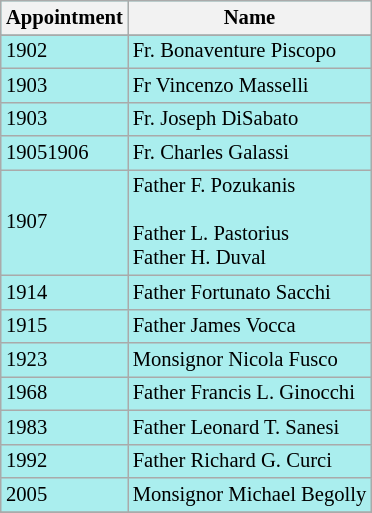<table class="wikitable" align="right" style="clear:right; font-size:86%; margin: 1.46em 0 0 1.2em; background:#AAEEEE;">
<tr>
<th scope="col">Appointment</th>
<th scope="col">Name</th>
</tr>
<tr>
</tr>
<tr>
<td>1902</td>
<td>Fr. Bonaventure Piscopo</td>
</tr>
<tr>
<td>1903</td>
<td>Fr Vincenzo Masselli</td>
</tr>
<tr>
<td>1903</td>
<td>Fr. Joseph DiSabato</td>
</tr>
<tr>
<td>19051906</td>
<td>Fr. Charles Galassi</td>
</tr>
<tr>
<td>1907</td>
<td>Father F. Pozukanis<br><br>Father L. Pastorius<br>
Father H. Duval</td>
</tr>
<tr>
<td>1914</td>
<td>Father Fortunato Sacchi</td>
</tr>
<tr>
<td>1915</td>
<td>Father James Vocca</td>
</tr>
<tr>
<td>1923</td>
<td>Monsignor Nicola Fusco</td>
</tr>
<tr>
<td>1968</td>
<td>Father Francis L. Ginocchi</td>
</tr>
<tr>
<td>1983</td>
<td>Father Leonard T. Sanesi</td>
</tr>
<tr>
<td>1992</td>
<td>Father Richard G. Curci</td>
</tr>
<tr>
<td>2005</td>
<td>Monsignor Michael Begolly</td>
</tr>
<tr>
</tr>
</table>
